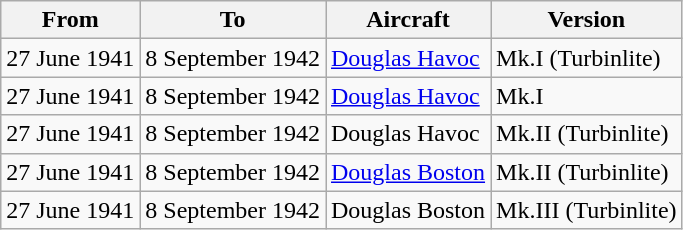<table class="wikitable">
<tr>
<th>From</th>
<th>To</th>
<th>Aircraft</th>
<th>Version</th>
</tr>
<tr>
<td>27 June 1941</td>
<td>8 September 1942</td>
<td><a href='#'>Douglas Havoc</a></td>
<td>Mk.I (Turbinlite)</td>
</tr>
<tr>
<td>27 June 1941</td>
<td>8 September 1942</td>
<td><a href='#'>Douglas Havoc</a></td>
<td>Mk.I</td>
</tr>
<tr>
<td>27 June 1941</td>
<td>8 September 1942</td>
<td>Douglas Havoc</td>
<td>Mk.II (Turbinlite)</td>
</tr>
<tr>
<td>27 June 1941</td>
<td>8 September 1942</td>
<td><a href='#'>Douglas Boston</a></td>
<td>Mk.II (Turbinlite)</td>
</tr>
<tr>
<td>27 June 1941</td>
<td>8 September 1942</td>
<td>Douglas Boston</td>
<td>Mk.III (Turbinlite)</td>
</tr>
</table>
